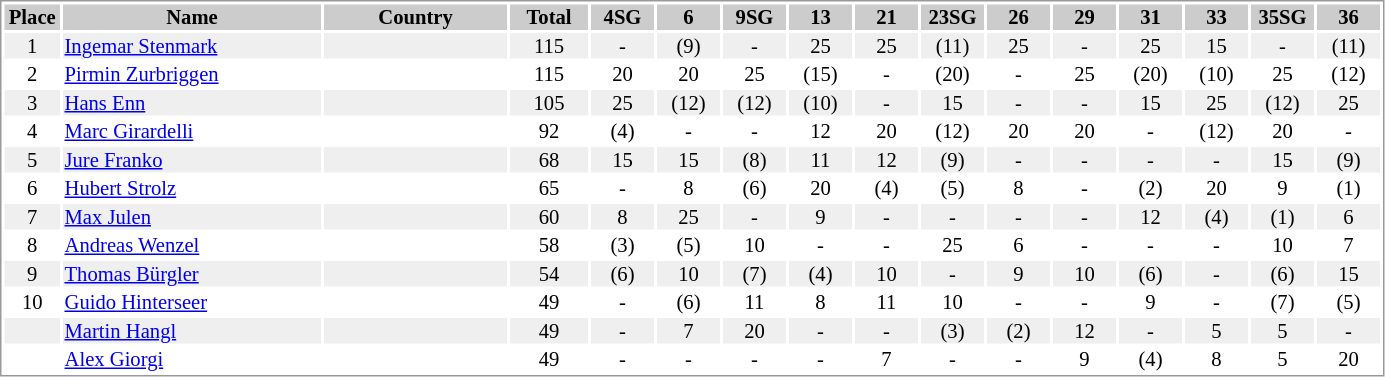<table border="0" style="border: 1px solid #999; background-color:#FFFFFF; text-align:center; font-size:86%; line-height:15px;">
<tr align="center" bgcolor="#CCCCCC">
<th width=35>Place</th>
<th width=170>Name</th>
<th width=120>Country</th>
<th width=50>Total</th>
<th width=40>4SG</th>
<th width=40>6</th>
<th width=40>9SG</th>
<th width=40>13</th>
<th width=40>21</th>
<th width=40>23SG</th>
<th width=40>26</th>
<th width=40>29</th>
<th width=40>31</th>
<th width=40>33</th>
<th width=40>35SG</th>
<th width=40>36</th>
</tr>
<tr bgcolor="#EFEFEF">
<td>1</td>
<td align="left"><a href='#'>Ingemar Stenmark</a></td>
<td align="left"></td>
<td>115</td>
<td>-</td>
<td>(9)</td>
<td>-</td>
<td>25</td>
<td>25</td>
<td>(11)</td>
<td>25</td>
<td>-</td>
<td>25</td>
<td>15</td>
<td>-</td>
<td>(11)</td>
</tr>
<tr>
<td>2</td>
<td align="left"><a href='#'>Pirmin Zurbriggen</a></td>
<td align="left"></td>
<td>115</td>
<td>20</td>
<td>20</td>
<td>25</td>
<td>(15)</td>
<td>-</td>
<td>(20)</td>
<td>-</td>
<td>25</td>
<td>(20)</td>
<td>(10)</td>
<td>25</td>
<td>(12)</td>
</tr>
<tr bgcolor="#EFEFEF">
<td>3</td>
<td align="left"><a href='#'>Hans Enn</a></td>
<td align="left"></td>
<td>105</td>
<td>25</td>
<td>(12)</td>
<td>(12)</td>
<td>(10)</td>
<td>-</td>
<td>15</td>
<td>-</td>
<td>-</td>
<td>15</td>
<td>25</td>
<td>(12)</td>
<td>25</td>
</tr>
<tr>
<td>4</td>
<td align="left"><a href='#'>Marc Girardelli</a></td>
<td align="left"></td>
<td>92</td>
<td>(4)</td>
<td>-</td>
<td>-</td>
<td>12</td>
<td>20</td>
<td>(12)</td>
<td>20</td>
<td>20</td>
<td>-</td>
<td>(12)</td>
<td>20</td>
<td>-</td>
</tr>
<tr bgcolor="#EFEFEF">
<td>5</td>
<td align="left"><a href='#'>Jure Franko</a></td>
<td align="left"></td>
<td>68</td>
<td>15</td>
<td>15</td>
<td>(8)</td>
<td>11</td>
<td>12</td>
<td>(9)</td>
<td>-</td>
<td>-</td>
<td>-</td>
<td>-</td>
<td>15</td>
<td>(9)</td>
</tr>
<tr>
<td>6</td>
<td align="left"><a href='#'>Hubert Strolz</a></td>
<td align="left"></td>
<td>65</td>
<td>-</td>
<td>8</td>
<td>(6)</td>
<td>20</td>
<td>(4)</td>
<td>(5)</td>
<td>8</td>
<td>-</td>
<td>(2)</td>
<td>20</td>
<td>9</td>
<td>(1)</td>
</tr>
<tr bgcolor="#EFEFEF">
<td>7</td>
<td align="left"><a href='#'>Max Julen</a></td>
<td align="left"></td>
<td>60</td>
<td>8</td>
<td>25</td>
<td>-</td>
<td>9</td>
<td>-</td>
<td>-</td>
<td>-</td>
<td>-</td>
<td>12</td>
<td>(4)</td>
<td>(1)</td>
<td>6</td>
</tr>
<tr>
<td>8</td>
<td align="left"><a href='#'>Andreas Wenzel</a></td>
<td align="left"></td>
<td>58</td>
<td>(3)</td>
<td>(5)</td>
<td>10</td>
<td>-</td>
<td>-</td>
<td>25</td>
<td>6</td>
<td>-</td>
<td>-</td>
<td>-</td>
<td>10</td>
<td>7</td>
</tr>
<tr bgcolor="#EFEFEF">
<td>9</td>
<td align="left"><a href='#'>Thomas Bürgler</a></td>
<td align="left"></td>
<td>54</td>
<td>(6)</td>
<td>10</td>
<td>(7)</td>
<td>(4)</td>
<td>10</td>
<td>-</td>
<td>9</td>
<td>10</td>
<td>(6)</td>
<td>-</td>
<td>(6)</td>
<td>15</td>
</tr>
<tr>
<td>10</td>
<td align="left"><a href='#'>Guido Hinterseer</a></td>
<td align="left"></td>
<td>49</td>
<td>-</td>
<td>(6)</td>
<td>11</td>
<td>8</td>
<td>11</td>
<td>10</td>
<td>-</td>
<td>-</td>
<td>9</td>
<td>-</td>
<td>(7)</td>
<td>(5)</td>
</tr>
<tr bgcolor="#EFEFEF">
<td></td>
<td align="left"><a href='#'>Martin Hangl</a></td>
<td align="left"></td>
<td>49</td>
<td>-</td>
<td>7</td>
<td>20</td>
<td>-</td>
<td>-</td>
<td>(3)</td>
<td>(2)</td>
<td>12</td>
<td>-</td>
<td>5</td>
<td>5</td>
<td>-</td>
</tr>
<tr>
<td></td>
<td align="left"><a href='#'>Alex Giorgi</a></td>
<td align="left"></td>
<td>49</td>
<td>-</td>
<td>-</td>
<td>-</td>
<td>-</td>
<td>7</td>
<td>-</td>
<td>-</td>
<td>9</td>
<td>(4)</td>
<td>8</td>
<td>5</td>
<td>20</td>
</tr>
</table>
